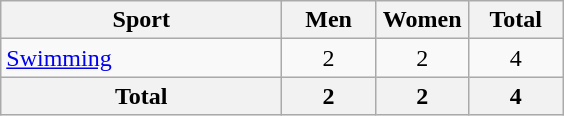<table class="wikitable sortable" style="text-align:center;">
<tr>
<th width=180>Sport</th>
<th width=55>Men</th>
<th width=55>Women</th>
<th width=55>Total</th>
</tr>
<tr>
<td align=left><a href='#'>Swimming</a></td>
<td>2</td>
<td>2</td>
<td>4</td>
</tr>
<tr>
<th>Total</th>
<th>2</th>
<th>2</th>
<th>4</th>
</tr>
</table>
